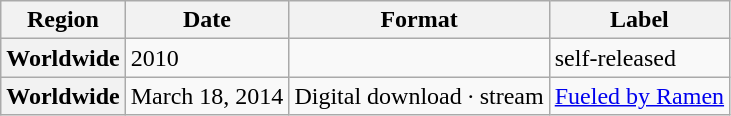<table class="wikitable plainrowheaders">
<tr>
<th>Region</th>
<th>Date</th>
<th>Format</th>
<th>Label</th>
</tr>
<tr>
<th scope="row">Worldwide</th>
<td>2010</td>
<td rowspan="1"></td>
<td rowspan="1">self-released</td>
</tr>
<tr>
<th scope="row">Worldwide</th>
<td>March 18, 2014</td>
<td rowspan="1">Digital download · stream</td>
<td rowspan="1"><a href='#'>Fueled by Ramen</a></td>
</tr>
</table>
